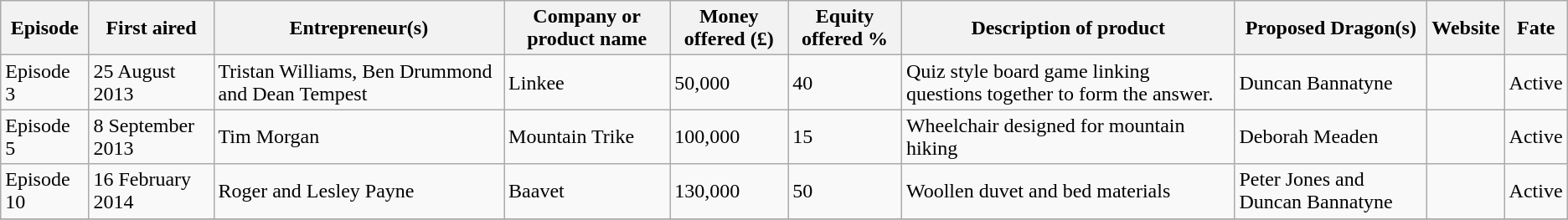<table class="wikitable sortable">
<tr>
<th>Episode</th>
<th>First aired</th>
<th>Entrepreneur(s)</th>
<th>Company or product name</th>
<th>Money offered (£)</th>
<th>Equity offered %</th>
<th>Description of product</th>
<th>Proposed Dragon(s)</th>
<th>Website</th>
<th>Fate</th>
</tr>
<tr>
<td>Episode 3</td>
<td>25 August 2013</td>
<td>Tristan Williams, Ben Drummond and Dean Tempest</td>
<td>Linkee</td>
<td>50,000</td>
<td>40</td>
<td>Quiz style board game linking questions together to form the answer.</td>
<td>Duncan Bannatyne </td>
<td></td>
<td>Active </td>
</tr>
<tr>
<td>Episode 5 </td>
<td>8 September 2013</td>
<td>Tim Morgan</td>
<td>Mountain Trike</td>
<td>100,000</td>
<td>15</td>
<td>Wheelchair designed for mountain hiking</td>
<td>Deborah Meaden </td>
<td></td>
<td>Active </td>
</tr>
<tr>
<td>Episode 10</td>
<td>16 February 2014</td>
<td>Roger and Lesley Payne</td>
<td>Baavet</td>
<td>130,000</td>
<td>50</td>
<td>Woollen duvet and bed materials</td>
<td>Peter Jones and Duncan Bannatyne </td>
<td></td>
<td>Active </td>
</tr>
<tr>
</tr>
</table>
